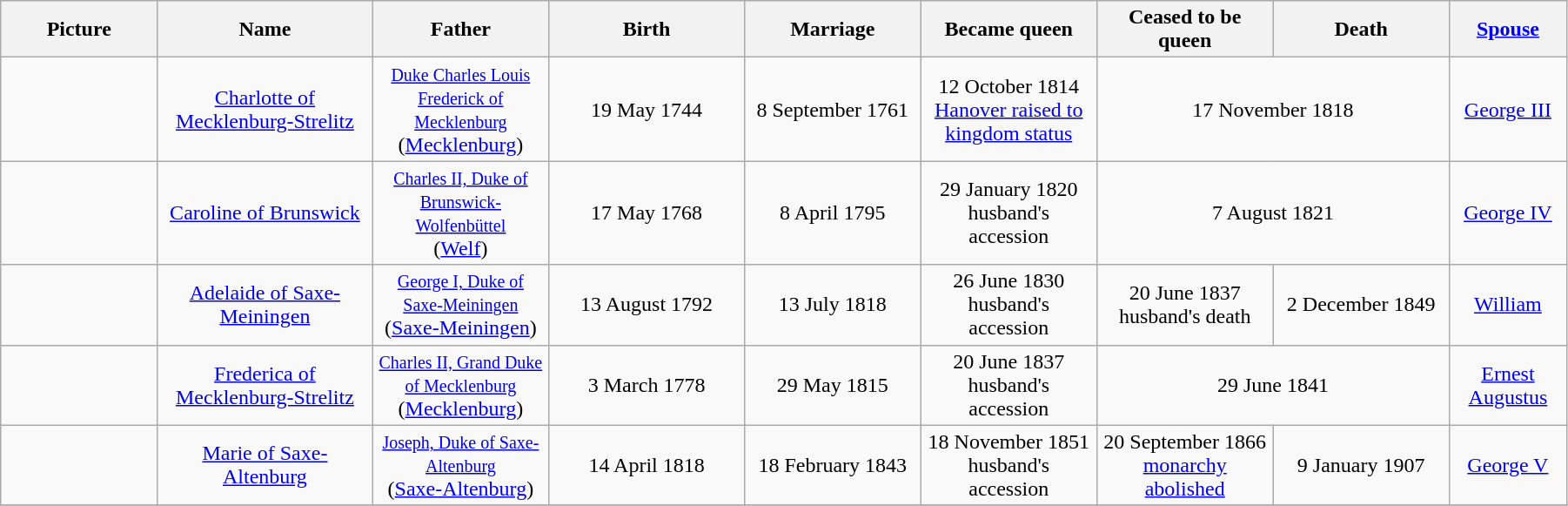<table width=95% class="wikitable">
<tr>
<th width = "8%">Picture</th>
<th width = "11%">Name</th>
<th width = "9%">Father</th>
<th width = "10%">Birth</th>
<th width = "9%">Marriage</th>
<th width = "9%">Became queen</th>
<th width = "9%">Ceased to be queen</th>
<th width = "9%">Death</th>
<th width = "6%"><a href='#'>Spouse</a></th>
</tr>
<tr>
<td align="center"></td>
<td align="center"><a href='#'>Charlotte of Mecklenburg-Strelitz</a><br></td>
<td align="center"><small><a href='#'>Duke Charles Louis Frederick of Mecklenburg</a></small><br>(<a href='#'>Mecklenburg</a>)</td>
<td align="center">19 May 1744</td>
<td align="center">8 September 1761</td>
<td align="center">12 October 1814<br><a href='#'>Hanover raised to kingdom status</a></td>
<td align="center" colspan="2">17 November 1818</td>
<td align="center"><a href='#'>George III</a></td>
</tr>
<tr>
<td align="center"></td>
<td align="center"><a href='#'>Caroline of Brunswick</a><br></td>
<td align="center"><small><a href='#'>Charles II, Duke of Brunswick-Wolfenbüttel</a></small><br>(<a href='#'>Welf</a>)</td>
<td align="center">17 May 1768</td>
<td align="center">8 April 1795</td>
<td align="center">29 January 1820<br>husband's accession</td>
<td align="center" colspan="2">7 August 1821</td>
<td align="center"><a href='#'>George IV</a></td>
</tr>
<tr>
<td align="center"></td>
<td align="center"><a href='#'>Adelaide of Saxe-Meiningen</a><br></td>
<td align="center"><small><a href='#'>George I, Duke of Saxe-Meiningen</a></small><br>(<a href='#'>Saxe-Meiningen</a>)</td>
<td align="center">13 August 1792</td>
<td align="center">13 July 1818</td>
<td align="center">26 June 1830<br>husband's accession</td>
<td align="center">20 June 1837<br>husband's death</td>
<td align="center">2 December 1849</td>
<td align="center"><a href='#'>William</a></td>
</tr>
<tr>
<td align="center"></td>
<td align="center"><a href='#'>Frederica of Mecklenburg-Strelitz</a><br></td>
<td align="center"><small><a href='#'>Charles II, Grand Duke of Mecklenburg</a></small><br>(<a href='#'>Mecklenburg</a>)</td>
<td align="center">3 March 1778</td>
<td align="center">29 May 1815</td>
<td align="center">20 June 1837<br>husband's accession</td>
<td align="center" colspan="2">29 June 1841</td>
<td align="center"><a href='#'>Ernest Augustus</a></td>
</tr>
<tr>
<td align="center"></td>
<td align="center"><a href='#'>Marie of Saxe-Altenburg</a><br></td>
<td align="center"><small><a href='#'>Joseph, Duke of Saxe-Altenburg</a></small><br>(<a href='#'>Saxe-Altenburg</a>)</td>
<td align="center">14 April 1818</td>
<td align="center">18 February 1843</td>
<td align="center">18 November 1851<br>husband's accession</td>
<td align="center">20 September 1866<br><a href='#'>monarchy abolished</a></td>
<td align="center">9 January 1907</td>
<td align="center"><a href='#'>George V</a></td>
</tr>
<tr>
</tr>
</table>
